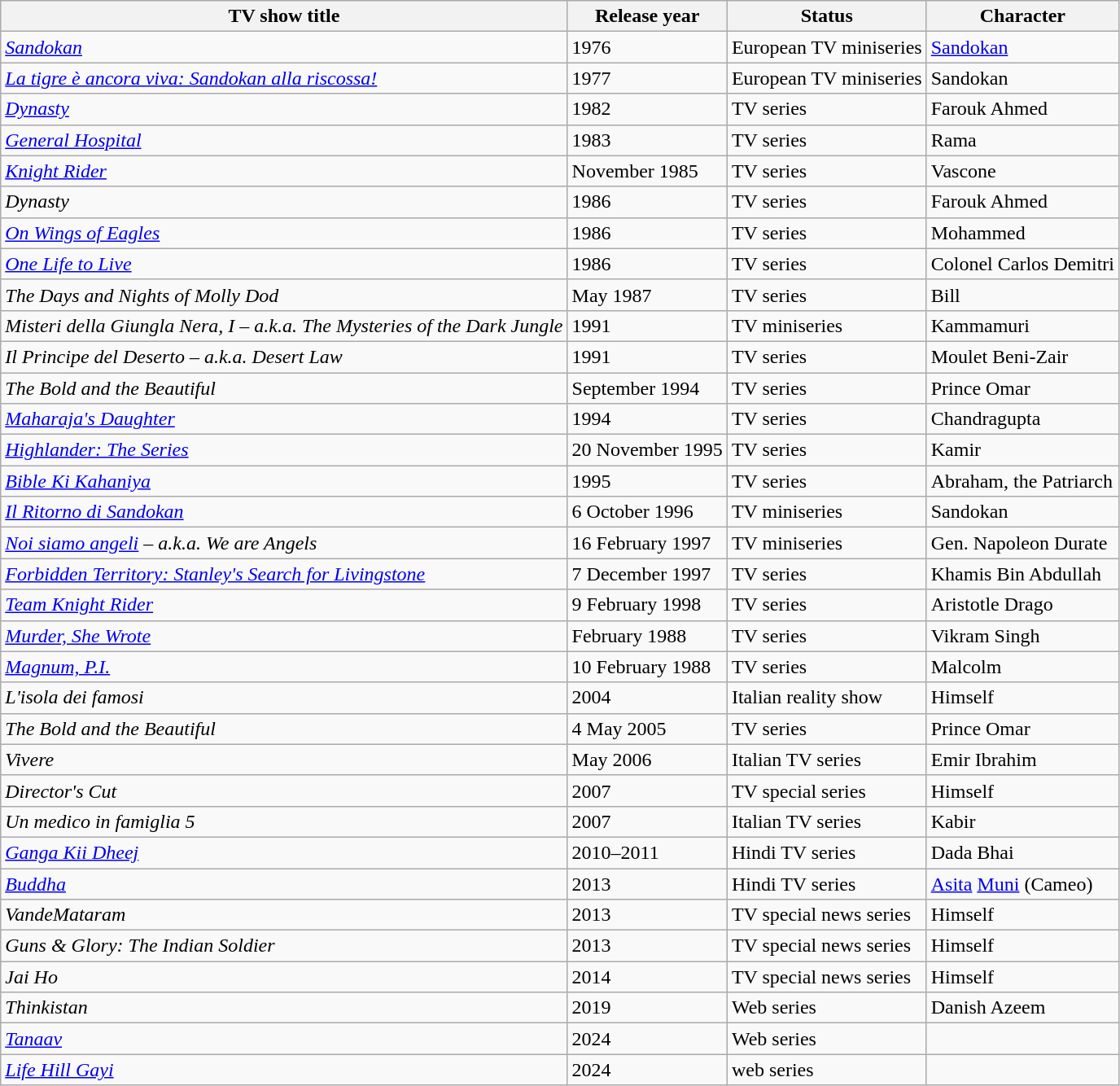<table class="wikitable">
<tr>
<th>TV show title</th>
<th>Release year</th>
<th>Status</th>
<th>Character</th>
</tr>
<tr>
<td><a href='#'><em>Sandokan</em></a></td>
<td>1976</td>
<td>European TV miniseries</td>
<td><a href='#'>Sandokan</a></td>
</tr>
<tr>
<td><em><a href='#'>La tigre è ancora viva: Sandokan alla riscossa!</a></em></td>
<td>1977</td>
<td>European TV miniseries</td>
<td>Sandokan</td>
</tr>
<tr>
<td><a href='#'><em>Dynasty</em></a></td>
<td>1982</td>
<td>TV series</td>
<td>Farouk Ahmed</td>
</tr>
<tr>
<td><em><a href='#'>General Hospital</a></em></td>
<td>1983</td>
<td>TV series</td>
<td>Rama</td>
</tr>
<tr>
<td><em><a href='#'>Knight Rider</a></em></td>
<td>November 1985</td>
<td>TV series</td>
<td>Vascone</td>
</tr>
<tr>
<td><em>Dynasty</em></td>
<td>1986</td>
<td>TV series</td>
<td>Farouk Ahmed</td>
</tr>
<tr>
<td><a href='#'><em>On Wings of Eagles</em></a></td>
<td>1986</td>
<td>TV series</td>
<td>Mohammed</td>
</tr>
<tr>
<td><em><a href='#'>One Life to Live</a></em></td>
<td>1986</td>
<td>TV series</td>
<td>Colonel Carlos Demitri</td>
</tr>
<tr>
<td><em>The Days and Nights of Molly Dod</em></td>
<td>May 1987</td>
<td>TV series</td>
<td>Bill</td>
</tr>
<tr>
<td><em>Misteri della Giungla Nera, I – a.k.a. The Mysteries of the Dark Jungle</em></td>
<td>1991</td>
<td>TV miniseries</td>
<td>Kammamuri</td>
</tr>
<tr>
<td><em>Il Principe del Deserto – a.k.a. Desert Law</em></td>
<td>1991</td>
<td>TV series</td>
<td>Moulet Beni-Zair</td>
</tr>
<tr>
<td><em>The Bold and the Beautiful</em></td>
<td>September 1994</td>
<td>TV series</td>
<td>Prince Omar</td>
</tr>
<tr>
<td><em><a href='#'>Maharaja's Daughter</a></em></td>
<td>1994</td>
<td>TV series</td>
<td>Chandragupta</td>
</tr>
<tr>
<td><em><a href='#'>Highlander: The Series</a></em></td>
<td>20 November 1995</td>
<td>TV series</td>
<td>Kamir</td>
</tr>
<tr>
<td><em><a href='#'>Bible Ki Kahaniya</a></em></td>
<td>1995</td>
<td>TV series</td>
<td>Abraham, the Patriarch</td>
</tr>
<tr>
<td><a href='#'><em>Il Ritorno di Sandokan</em></a></td>
<td>6 October 1996</td>
<td>TV miniseries</td>
<td>Sandokan</td>
</tr>
<tr>
<td><em><a href='#'>Noi siamo angeli</a> – a.k.a. We are Angels</em></td>
<td>16 February 1997</td>
<td>TV miniseries</td>
<td>Gen. Napoleon Durate</td>
</tr>
<tr>
<td><em><a href='#'>Forbidden Territory: Stanley's Search for Livingstone</a></em></td>
<td>7 December 1997</td>
<td>TV series</td>
<td>Khamis Bin Abdullah</td>
</tr>
<tr>
<td><em><a href='#'>Team Knight Rider</a></em></td>
<td>9 February 1998</td>
<td>TV series</td>
<td>Aristotle Drago</td>
</tr>
<tr>
<td><em><a href='#'>Murder, She Wrote</a></em></td>
<td>February 1988</td>
<td>TV series</td>
<td>Vikram Singh</td>
</tr>
<tr>
<td><em><a href='#'>Magnum, P.I.</a></em></td>
<td>10 February 1988</td>
<td>TV series</td>
<td>Malcolm</td>
</tr>
<tr>
<td><em>L'isola dei famosi</em></td>
<td>2004</td>
<td>Italian reality show</td>
<td>Himself</td>
</tr>
<tr>
<td><em>The Bold and the Beautiful</em></td>
<td>4 May 2005</td>
<td>TV series</td>
<td>Prince Omar</td>
</tr>
<tr>
<td><em>Vivere</em></td>
<td>May 2006</td>
<td>Italian TV series</td>
<td>Emir Ibrahim</td>
</tr>
<tr>
<td><em>Director's Cut</em></td>
<td>2007</td>
<td>TV special series</td>
<td>Himself</td>
</tr>
<tr>
<td><em>Un medico in famiglia 5</em></td>
<td>2007</td>
<td>Italian TV series</td>
<td>Kabir</td>
</tr>
<tr>
<td><em><a href='#'>Ganga Kii Dheej</a></em></td>
<td>2010–2011</td>
<td>Hindi TV series</td>
<td>Dada Bhai</td>
</tr>
<tr>
<td><em><a href='#'>Buddha</a></em></td>
<td>2013</td>
<td>Hindi TV series</td>
<td><a href='#'>Asita</a> <a href='#'>Muni</a> (Cameo)</td>
</tr>
<tr>
<td><em>VandeMataram</em></td>
<td>2013</td>
<td>TV special news series</td>
<td>Himself</td>
</tr>
<tr>
<td><em>Guns & Glory: The Indian Soldier</em></td>
<td>2013</td>
<td>TV special news series</td>
<td>Himself</td>
</tr>
<tr>
<td><em>Jai Ho</em></td>
<td>2014</td>
<td>TV special news series</td>
<td>Himself</td>
</tr>
<tr>
<td><em>Thinkistan</em></td>
<td>2019</td>
<td>Web series</td>
<td>Danish Azeem</td>
</tr>
<tr>
<td><em><a href='#'>Tanaav</a></em></td>
<td>2024</td>
<td>Web series</td>
<td></td>
</tr>
<tr>
<td><em><a href='#'>Life Hill Gayi</a></em></td>
<td>2024</td>
<td>web series</td>
<td></td>
</tr>
</table>
